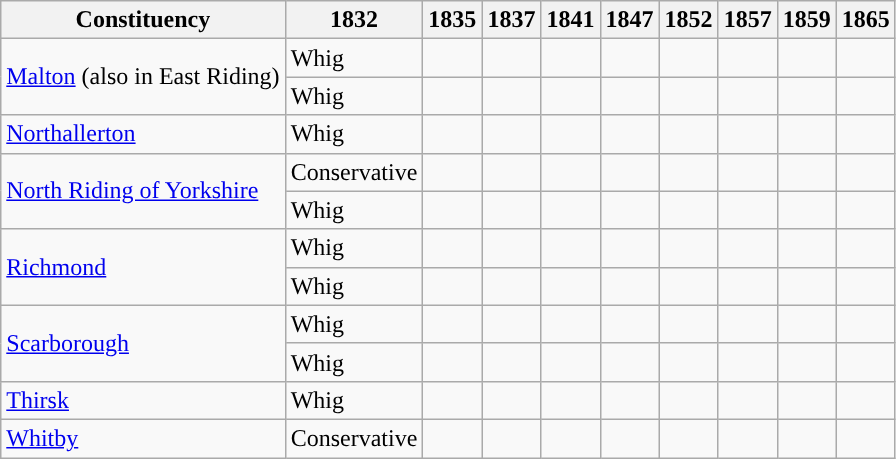<table class=wikitable sortable>
<tr>
<th>Constituency</th>
<th>1832</th>
<th>1835</th>
<th>1837</th>
<th>1841</th>
<th>1847</th>
<th>1852</th>
<th>1857</th>
<th>1859</th>
<th>1865</th>
</tr>
<tr>
<td rowspan=2><a href='#'>Malton</a> (also in East Riding)</td>
<td bgcolor=>Whig</td>
<td></td>
<td></td>
<td></td>
<td></td>
<td></td>
<td></td>
<td></td>
<td></td>
</tr>
<tr>
<td bgcolor=>Whig</td>
<td></td>
<td></td>
<td></td>
<td></td>
<td></td>
<td></td>
<td></td>
<td></td>
</tr>
<tr>
<td><a href='#'>Northallerton</a></td>
<td>Whig</td>
<td></td>
<td></td>
<td></td>
<td></td>
<td></td>
<td></td>
<td></td>
<td></td>
</tr>
<tr>
<td rowspan="2"><a href='#'>North Riding of Yorkshire</a></td>
<td>Conservative</td>
<td></td>
<td></td>
<td></td>
<td></td>
<td></td>
<td></td>
<td></td>
<td></td>
</tr>
<tr>
<td>Whig</td>
<td></td>
<td></td>
<td></td>
<td></td>
<td></td>
<td></td>
<td></td>
<td></td>
</tr>
<tr>
<td rowspan="2"><a href='#'>Richmond</a></td>
<td>Whig</td>
<td></td>
<td></td>
<td></td>
<td></td>
<td></td>
<td></td>
<td></td>
<td></td>
</tr>
<tr>
<td bgcolor=>Whig</td>
<td></td>
<td></td>
<td></td>
<td></td>
<td></td>
<td></td>
<td></td>
<td></td>
</tr>
<tr>
<td rowspan=2><a href='#'>Scarborough</a></td>
<td bgcolor=>Whig</td>
<td></td>
<td></td>
<td></td>
<td></td>
<td></td>
<td></td>
<td></td>
<td></td>
</tr>
<tr>
<td bgcolor=>Whig</td>
<td></td>
<td></td>
<td></td>
<td></td>
<td></td>
<td></td>
<td></td>
<td></td>
</tr>
<tr>
<td><a href='#'>Thirsk</a></td>
<td bgcolor=>Whig</td>
<td></td>
<td></td>
<td></td>
<td></td>
<td></td>
<td></td>
<td></td>
<td></td>
</tr>
<tr>
<td><a href='#'>Whitby</a></td>
<td bgcolor=>Conservative</td>
<td></td>
<td></td>
<td></td>
<td></td>
<td></td>
<td></td>
<td></td>
<td></td>
</tr>
</table>
